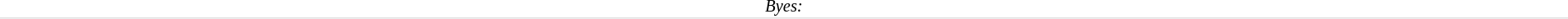<table cellspacing=0 style="border-top:0px solid 000000;border-bottom:1px solid #e0e0e0;width:100%">
<tr>
<td width=100% valign=top align=center style=font-size:85%><em>Byes: </em></td>
</tr>
</table>
